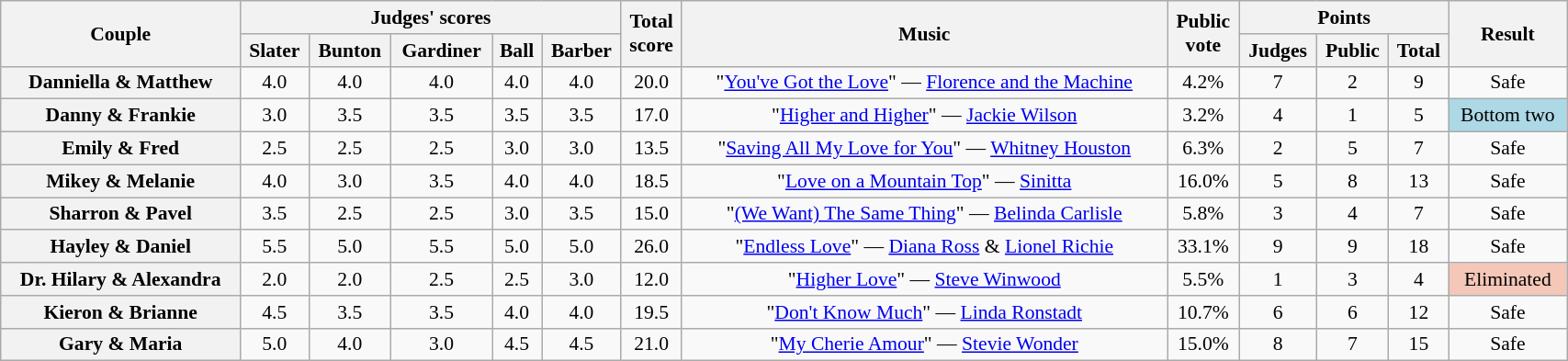<table class="wikitable sortable" style="text-align:center; ; font-size:90%; width:90%">
<tr>
<th scope="col" rowspan=2>Couple</th>
<th scope="col" colspan=5 class="unsortable">Judges' scores</th>
<th scope="col" rowspan=2>Total<br>score</th>
<th scope="col" rowspan=2 class="unsortable">Music</th>
<th scope="col" rowspan=2>Public<br>vote</th>
<th scope="col" colspan=3>Points</th>
<th scope="col" rowspan=2 class="unsortable">Result</th>
</tr>
<tr>
<th class="unsortable">Slater</th>
<th class="unsortable">Bunton</th>
<th class="unsortable">Gardiner</th>
<th class="unsortable">Ball</th>
<th class="unsortable">Barber</th>
<th class="unsortable">Judges</th>
<th class="unsortable">Public</th>
<th>Total</th>
</tr>
<tr>
<th scope="row">Danniella & Matthew</th>
<td>4.0</td>
<td>4.0</td>
<td>4.0</td>
<td>4.0</td>
<td>4.0</td>
<td>20.0</td>
<td>"<a href='#'>You've Got the Love</a>" — <a href='#'>Florence and the Machine</a></td>
<td>4.2%</td>
<td>7</td>
<td>2</td>
<td>9</td>
<td>Safe</td>
</tr>
<tr>
<th scope="row">Danny & Frankie</th>
<td>3.0</td>
<td>3.5</td>
<td>3.5</td>
<td>3.5</td>
<td>3.5</td>
<td>17.0</td>
<td>"<a href='#'>Higher and Higher</a>" — <a href='#'>Jackie Wilson</a></td>
<td>3.2%</td>
<td>4</td>
<td>1</td>
<td>5</td>
<td bgcolor=lightblue>Bottom two</td>
</tr>
<tr>
<th scope="row">Emily & Fred</th>
<td>2.5</td>
<td>2.5</td>
<td>2.5</td>
<td>3.0</td>
<td>3.0</td>
<td>13.5</td>
<td>"<a href='#'>Saving All My Love for You</a>" — <a href='#'>Whitney Houston</a></td>
<td>6.3%</td>
<td>2</td>
<td>5</td>
<td>7</td>
<td>Safe</td>
</tr>
<tr>
<th scope="row">Mikey & Melanie</th>
<td>4.0</td>
<td>3.0</td>
<td>3.5</td>
<td>4.0</td>
<td>4.0</td>
<td>18.5</td>
<td>"<a href='#'>Love on a Mountain Top</a>" — <a href='#'>Sinitta</a></td>
<td>16.0%</td>
<td>5</td>
<td>8</td>
<td>13</td>
<td>Safe</td>
</tr>
<tr>
<th scope="row">Sharron & Pavel</th>
<td>3.5</td>
<td>2.5</td>
<td>2.5</td>
<td>3.0</td>
<td>3.5</td>
<td>15.0</td>
<td>"<a href='#'>(We Want) The Same Thing</a>" — <a href='#'>Belinda Carlisle</a></td>
<td>5.8%</td>
<td>3</td>
<td>4</td>
<td>7</td>
<td>Safe</td>
</tr>
<tr>
<th scope="row">Hayley & Daniel</th>
<td>5.5</td>
<td>5.0</td>
<td>5.5</td>
<td>5.0</td>
<td>5.0</td>
<td>26.0</td>
<td>"<a href='#'>Endless Love</a>" — <a href='#'>Diana Ross</a> & <a href='#'>Lionel Richie</a></td>
<td>33.1%</td>
<td>9</td>
<td>9</td>
<td>18</td>
<td>Safe</td>
</tr>
<tr>
<th scope="row">Dr. Hilary & Alexandra</th>
<td>2.0</td>
<td>2.0</td>
<td>2.5</td>
<td>2.5</td>
<td>3.0</td>
<td>12.0</td>
<td>"<a href='#'>Higher Love</a>" — <a href='#'>Steve Winwood</a></td>
<td>5.5%</td>
<td>1</td>
<td>3</td>
<td>4</td>
<td bgcolor="f4c7b8">Eliminated</td>
</tr>
<tr>
<th scope="row">Kieron & Brianne</th>
<td>4.5</td>
<td>3.5</td>
<td>3.5</td>
<td>4.0</td>
<td>4.0</td>
<td>19.5</td>
<td>"<a href='#'>Don't Know Much</a>" — <a href='#'>Linda Ronstadt</a></td>
<td>10.7%</td>
<td>6</td>
<td>6</td>
<td>12</td>
<td>Safe</td>
</tr>
<tr>
<th scope="row">Gary & Maria</th>
<td>5.0</td>
<td>4.0</td>
<td>3.0</td>
<td>4.5</td>
<td>4.5</td>
<td>21.0</td>
<td>"<a href='#'>My Cherie Amour</a>" — <a href='#'>Stevie Wonder</a></td>
<td>15.0%</td>
<td>8</td>
<td>7</td>
<td>15</td>
<td>Safe</td>
</tr>
</table>
